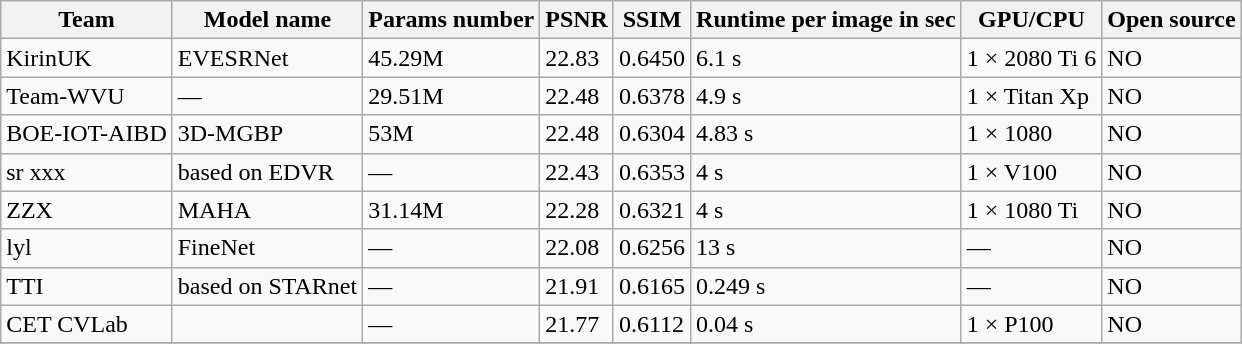<table class="wikitable">
<tr>
<th>Team</th>
<th>Model name</th>
<th>Params number</th>
<th>PSNR</th>
<th>SSIM</th>
<th>Runtime per image in sec</th>
<th>GPU/CPU</th>
<th>Open source</th>
</tr>
<tr>
<td>KirinUK</td>
<td>EVESRNet</td>
<td>45.29M</td>
<td>22.83</td>
<td>0.6450</td>
<td>6.1 s</td>
<td>1 × 2080 Ti 6</td>
<td>NO</td>
</tr>
<tr>
<td>Team-WVU</td>
<td>—</td>
<td>29.51M</td>
<td>22.48</td>
<td>0.6378</td>
<td>4.9 s</td>
<td>1 × Titan Xp</td>
<td>NO</td>
</tr>
<tr>
<td>BOE-IOT-AIBD</td>
<td>3D-MGBP</td>
<td>53M</td>
<td>22.48</td>
<td>0.6304</td>
<td>4.83 s</td>
<td>1 × 1080</td>
<td>NO</td>
</tr>
<tr>
<td>sr xxx</td>
<td>based on EDVR</td>
<td>—</td>
<td>22.43</td>
<td>0.6353</td>
<td>4 s</td>
<td>1 × V100</td>
<td>NO</td>
</tr>
<tr>
<td>ZZX</td>
<td>MAHA</td>
<td>31.14M</td>
<td>22.28</td>
<td>0.6321</td>
<td>4 s</td>
<td>1 × 1080 Ti</td>
<td>NO</td>
</tr>
<tr>
<td>lyl</td>
<td>FineNet</td>
<td>—</td>
<td>22.08</td>
<td>0.6256</td>
<td>13 s</td>
<td>—</td>
<td>NO</td>
</tr>
<tr>
<td>TTI</td>
<td>based on STARnet</td>
<td>—</td>
<td>21.91</td>
<td>0.6165</td>
<td>0.249 s</td>
<td>—</td>
<td>NO</td>
</tr>
<tr>
<td>CET CVLab</td>
<td></td>
<td>—</td>
<td>21.77</td>
<td>0.6112</td>
<td>0.04 s</td>
<td>1 × P100</td>
<td>NO</td>
</tr>
<tr>
</tr>
</table>
